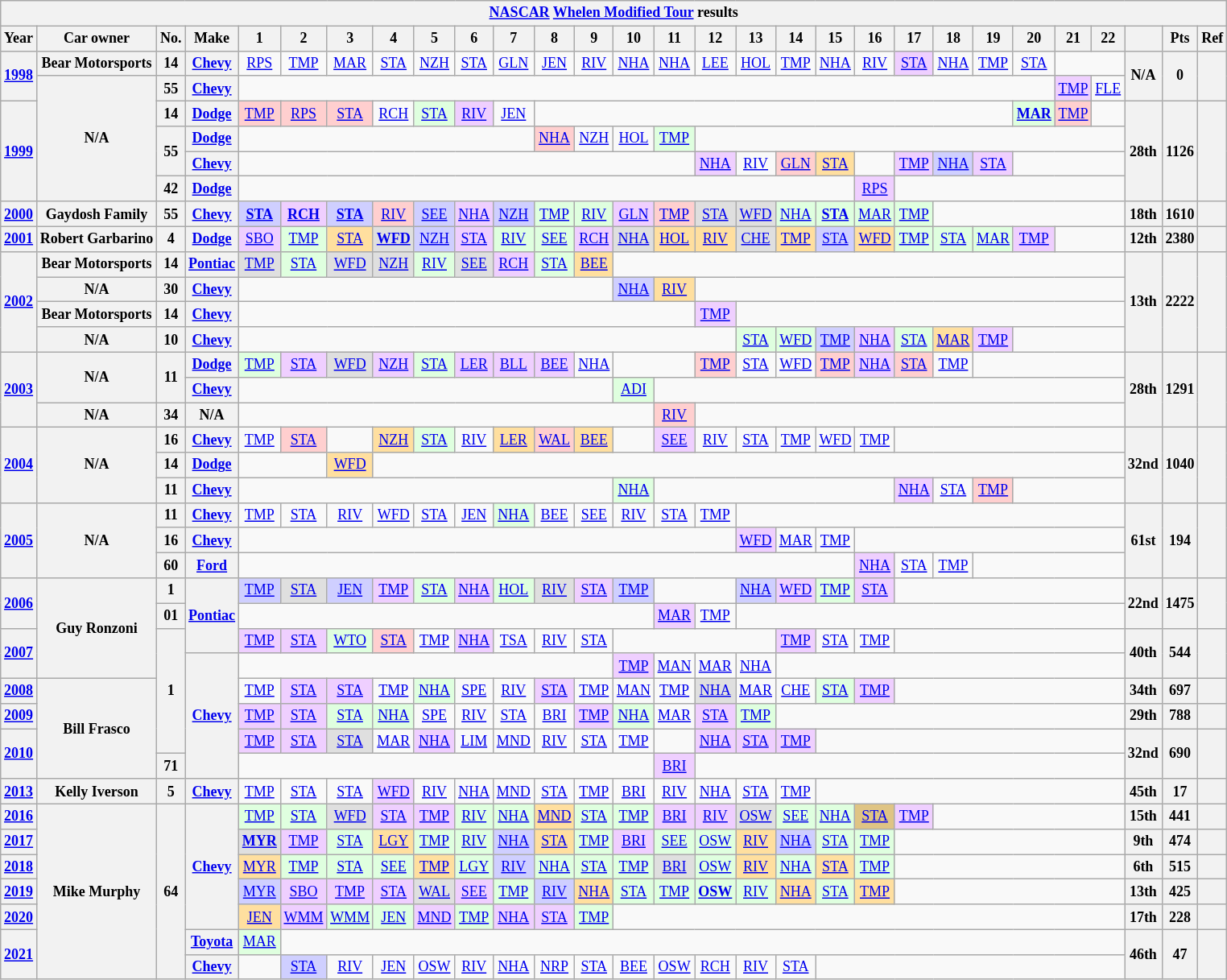<table class="wikitable" style="text-align:center; font-size:75%">
<tr>
<th colspan=38><a href='#'>NASCAR</a> <a href='#'>Whelen Modified Tour</a> results</th>
</tr>
<tr>
<th>Year</th>
<th>Car owner</th>
<th>No.</th>
<th>Make</th>
<th>1</th>
<th>2</th>
<th>3</th>
<th>4</th>
<th>5</th>
<th>6</th>
<th>7</th>
<th>8</th>
<th>9</th>
<th>10</th>
<th>11</th>
<th>12</th>
<th>13</th>
<th>14</th>
<th>15</th>
<th>16</th>
<th>17</th>
<th>18</th>
<th>19</th>
<th>20</th>
<th>21</th>
<th>22</th>
<th></th>
<th>Pts</th>
<th>Ref</th>
</tr>
<tr>
<th rowspan=2><a href='#'>1998</a></th>
<th>Bear Motorsports</th>
<th>14</th>
<th><a href='#'>Chevy</a></th>
<td><a href='#'>RPS</a></td>
<td><a href='#'>TMP</a></td>
<td><a href='#'>MAR</a></td>
<td><a href='#'>STA</a></td>
<td><a href='#'>NZH</a></td>
<td><a href='#'>STA</a></td>
<td><a href='#'>GLN</a></td>
<td><a href='#'>JEN</a></td>
<td><a href='#'>RIV</a></td>
<td><a href='#'>NHA</a></td>
<td><a href='#'>NHA</a></td>
<td><a href='#'>LEE</a></td>
<td><a href='#'>HOL</a></td>
<td><a href='#'>TMP</a></td>
<td><a href='#'>NHA</a></td>
<td><a href='#'>RIV</a></td>
<td style="background:#EFCFFF;"><a href='#'>STA</a><br></td>
<td><a href='#'>NHA</a></td>
<td><a href='#'>TMP</a></td>
<td><a href='#'>STA</a></td>
<td colspan=2></td>
<th rowspan=2>N/A</th>
<th rowspan=2>0</th>
<th rowspan=2></th>
</tr>
<tr>
<th rowspan=5>N/A</th>
<th>55</th>
<th><a href='#'>Chevy</a></th>
<td colspan=20></td>
<td style="background:#EFCFFF;"><a href='#'>TMP</a><br></td>
<td><a href='#'>FLE</a></td>
</tr>
<tr>
<th rowspan=4><a href='#'>1999</a></th>
<th>14</th>
<th><a href='#'>Dodge</a></th>
<td style="background:#FFCFCF;"><a href='#'>TMP</a><br></td>
<td style="background:#FFCFCF;"><a href='#'>RPS</a><br></td>
<td style="background:#FFCFCF;"><a href='#'>STA</a><br></td>
<td><a href='#'>RCH</a></td>
<td style="background:#DFFFDF;"><a href='#'>STA</a><br></td>
<td style="background:#EFCFFF;"><a href='#'>RIV</a><br></td>
<td><a href='#'>JEN</a></td>
<td colspan=12></td>
<td style="background:#DFFFDF;"><strong><a href='#'>MAR</a></strong><br></td>
<td style="background:#FFCFCF;"><a href='#'>TMP</a><br></td>
<td></td>
<th rowspan=4>28th</th>
<th rowspan=4>1126</th>
<th rowspan=4></th>
</tr>
<tr>
<th rowspan=2>55</th>
<th><a href='#'>Dodge</a></th>
<td colspan=7></td>
<td style="background:#FFCFCF;"><a href='#'>NHA</a><br></td>
<td><a href='#'>NZH</a></td>
<td><a href='#'>HOL</a></td>
<td style="background:#DFFFDF;"><a href='#'>TMP</a><br></td>
<td colspan=11></td>
</tr>
<tr>
<th><a href='#'>Chevy</a></th>
<td colspan=11></td>
<td style="background:#EFCFFF;"><a href='#'>NHA</a><br></td>
<td><a href='#'>RIV</a></td>
<td style="background:#FFCFCF;"><a href='#'>GLN</a><br></td>
<td style="background:#FFDF9F;"><a href='#'>STA</a><br></td>
<td></td>
<td style="background:#EFCFFF;"><a href='#'>TMP</a><br></td>
<td style="background:#CFCFFF;"><a href='#'>NHA</a><br></td>
<td style="background:#EFCFFF;"><a href='#'>STA</a><br></td>
<td colspan=3></td>
</tr>
<tr>
<th>42</th>
<th><a href='#'>Dodge</a></th>
<td colspan=15></td>
<td style="background:#EFCFFF;"><a href='#'>RPS</a><br></td>
<td colspan=6></td>
</tr>
<tr>
<th><a href='#'>2000</a></th>
<th>Gaydosh Family</th>
<th>55</th>
<th><a href='#'>Chevy</a></th>
<td style="background:#CFCFFF;"><strong><a href='#'>STA</a></strong><br></td>
<td style="background:#EFCFFF;"><strong><a href='#'>RCH</a></strong><br></td>
<td style="background:#CFCFFF;"><strong><a href='#'>STA</a></strong><br></td>
<td style="background:#FFCFCF;"><a href='#'>RIV</a><br></td>
<td style="background:#CFCFFF;"><a href='#'>SEE</a><br></td>
<td style="background:#EFCFFF;"><a href='#'>NHA</a><br></td>
<td style="background:#CFCFFF;"><a href='#'>NZH</a><br></td>
<td style="background:#DFFFDF;"><a href='#'>TMP</a><br></td>
<td style="background:#DFFFDF;"><a href='#'>RIV</a><br></td>
<td style="background:#EFCFFF;"><a href='#'>GLN</a><br></td>
<td style="background:#FFCFCF;"><a href='#'>TMP</a><br></td>
<td style="background:#DFDFDF;"><a href='#'>STA</a><br></td>
<td style="background:#DFDFDF;"><a href='#'>WFD</a><br></td>
<td style="background:#DFFFDF;"><a href='#'>NHA</a><br></td>
<td style="background:#DFFFDF;"><strong><a href='#'>STA</a></strong><br></td>
<td style="background:#DFFFDF;"><a href='#'>MAR</a><br></td>
<td style="background:#DFFFDF;"><a href='#'>TMP</a><br></td>
<td colspan=5></td>
<th>18th</th>
<th>1610</th>
<th></th>
</tr>
<tr>
<th><a href='#'>2001</a></th>
<th>Robert Garbarino</th>
<th>4</th>
<th><a href='#'>Dodge</a></th>
<td style="background:#EFCFFF;"><a href='#'>SBO</a><br></td>
<td style="background:#DFFFDF;"><a href='#'>TMP</a><br></td>
<td style="background:#FFDF9F;"><a href='#'>STA</a><br></td>
<td style="background:#DFDFDF;"><strong><a href='#'>WFD</a></strong><br></td>
<td style="background:#CFCFFF;"><a href='#'>NZH</a><br></td>
<td style="background:#EFCFFF;"><a href='#'>STA</a><br></td>
<td style="background:#DFFFDF;"><a href='#'>RIV</a><br></td>
<td style="background:#DFFFDF;"><a href='#'>SEE</a><br></td>
<td style="background:#EFCFFF;"><a href='#'>RCH</a><br></td>
<td style="background:#DFDFDF;"><a href='#'>NHA</a><br></td>
<td style="background:#FFDF9F;"><a href='#'>HOL</a><br></td>
<td style="background:#FFDF9F;"><a href='#'>RIV</a><br></td>
<td style="background:#DFDFDF;"><a href='#'>CHE</a><br></td>
<td style="background:#FFDF9F;"><a href='#'>TMP</a><br></td>
<td style="background:#CFCFFF;"><a href='#'>STA</a><br></td>
<td style="background:#FFDF9F;"><a href='#'>WFD</a><br></td>
<td style="background:#DFFFDF;"><a href='#'>TMP</a><br></td>
<td style="background:#DFFFDF;"><a href='#'>STA</a><br></td>
<td style="background:#DFFFDF;"><a href='#'>MAR</a><br></td>
<td style="background:#EFCFFF;"><a href='#'>TMP</a><br></td>
<td colspan=2></td>
<th>12th</th>
<th>2380</th>
<th></th>
</tr>
<tr>
<th rowspan=4><a href='#'>2002</a></th>
<th>Bear Motorsports</th>
<th>14</th>
<th><a href='#'>Pontiac</a></th>
<td style="background:#DFDFDF;"><a href='#'>TMP</a><br></td>
<td style="background:#DFFFDF;"><a href='#'>STA</a><br></td>
<td style="background:#DFDFDF;"><a href='#'>WFD</a><br></td>
<td style="background:#DFDFDF;"><a href='#'>NZH</a><br></td>
<td style="background:#DFFFDF;"><a href='#'>RIV</a><br></td>
<td style="background:#DFDFDF;"><a href='#'>SEE</a><br></td>
<td style="background:#EFCFFF;"><a href='#'>RCH</a><br></td>
<td style="background:#DFFFDF;"><a href='#'>STA</a><br></td>
<td style="background:#FFDF9F;"><a href='#'>BEE</a><br></td>
<td colspan=13></td>
<th rowspan=4>13th</th>
<th rowspan=4>2222</th>
<th rowspan=4></th>
</tr>
<tr>
<th>N/A</th>
<th>30</th>
<th><a href='#'>Chevy</a></th>
<td colspan=9></td>
<td style="background:#CFCFFF;"><a href='#'>NHA</a><br></td>
<td style="background:#FFDF9F;"><a href='#'>RIV</a><br></td>
<td colspan=11></td>
</tr>
<tr>
<th>Bear Motorsports</th>
<th>14</th>
<th><a href='#'>Chevy</a></th>
<td colspan=11></td>
<td style="background:#EFCFFF;"><a href='#'>TMP</a><br></td>
<td colspan=10></td>
</tr>
<tr>
<th>N/A</th>
<th>10</th>
<th><a href='#'>Chevy</a></th>
<td colspan=12></td>
<td style="background:#DFFFDF;"><a href='#'>STA</a><br></td>
<td style="background:#DFFFDF;"><a href='#'>WFD</a><br></td>
<td style="background:#CFCFFF;"><a href='#'>TMP</a><br></td>
<td style="background:#EFCFFF;"><a href='#'>NHA</a><br></td>
<td style="background:#DFFFDF;"><a href='#'>STA</a><br></td>
<td style="background:#FFDF9F;"><a href='#'>MAR</a><br></td>
<td style="background:#EFCFFF;"><a href='#'>TMP</a><br></td>
<td colspan=3></td>
</tr>
<tr>
<th rowspan=3><a href='#'>2003</a></th>
<th rowspan=2>N/A</th>
<th rowspan=2>11</th>
<th><a href='#'>Dodge</a></th>
<td style="background:#DFFFDF;"><a href='#'>TMP</a><br></td>
<td style="background:#EFCFFF;"><a href='#'>STA</a><br></td>
<td style="background:#DFDFDF;"><a href='#'>WFD</a><br></td>
<td style="background:#EFCFFF;"><a href='#'>NZH</a><br></td>
<td style="background:#DFFFDF;"><a href='#'>STA</a><br></td>
<td style="background:#EFCFFF;"><a href='#'>LER</a><br></td>
<td style="background:#EFCFFF;"><a href='#'>BLL</a><br></td>
<td style="background:#EFCFFF;"><a href='#'>BEE</a><br></td>
<td><a href='#'>NHA</a></td>
<td colspan=2></td>
<td style="background:#FFCFCF;"><a href='#'>TMP</a><br></td>
<td><a href='#'>STA</a></td>
<td><a href='#'>WFD</a></td>
<td style="background:#FFCFCF;"><a href='#'>TMP</a><br></td>
<td style="background:#EFCFFF;"><a href='#'>NHA</a><br></td>
<td style="background:#FFCFCF;"><a href='#'>STA</a><br></td>
<td><a href='#'>TMP</a></td>
<td colspan=4></td>
<th rowspan=3>28th</th>
<th rowspan=3>1291</th>
<th rowspan=3></th>
</tr>
<tr>
<th><a href='#'>Chevy</a></th>
<td colspan=9></td>
<td style="background:#DFFFDF;"><a href='#'>ADI</a><br></td>
<td colspan=12></td>
</tr>
<tr>
<th>N/A</th>
<th>34</th>
<th>N/A</th>
<td colspan=10></td>
<td style="background:#FFCFCF;"><a href='#'>RIV</a><br></td>
<td colspan=11></td>
</tr>
<tr>
<th rowspan=3><a href='#'>2004</a></th>
<th rowspan=3>N/A</th>
<th>16</th>
<th><a href='#'>Chevy</a></th>
<td><a href='#'>TMP</a></td>
<td style="background:#FFCFCF;"><a href='#'>STA</a><br></td>
<td></td>
<td style="background:#FFDF9F;"><a href='#'>NZH</a><br></td>
<td style="background:#DFFFDF;"><a href='#'>STA</a><br></td>
<td><a href='#'>RIV</a></td>
<td style="background:#FFDF9F;"><a href='#'>LER</a><br></td>
<td style="background:#FFCFCF;"><a href='#'>WAL</a><br></td>
<td style="background:#FFDF9F;"><a href='#'>BEE</a><br></td>
<td></td>
<td style="background:#EFCFFF;"><a href='#'>SEE</a><br></td>
<td><a href='#'>RIV</a></td>
<td><a href='#'>STA</a></td>
<td><a href='#'>TMP</a></td>
<td><a href='#'>WFD</a></td>
<td><a href='#'>TMP</a></td>
<td colspan=6></td>
<th rowspan=3>32nd</th>
<th rowspan=3>1040</th>
<th rowspan=3></th>
</tr>
<tr>
<th>14</th>
<th><a href='#'>Dodge</a></th>
<td colspan=2></td>
<td style="background:#FFDF9F;"><a href='#'>WFD</a><br></td>
<td colspan=19></td>
</tr>
<tr>
<th>11</th>
<th><a href='#'>Chevy</a></th>
<td colspan=9></td>
<td style="background:#DFFFDF;"><a href='#'>NHA</a><br></td>
<td colspan=6></td>
<td style="background:#EFCFFF;"><a href='#'>NHA</a><br></td>
<td><a href='#'>STA</a></td>
<td style="background:#FFCFCF;"><a href='#'>TMP</a><br></td>
<td colspan=3></td>
</tr>
<tr>
<th rowspan=3><a href='#'>2005</a></th>
<th rowspan=3>N/A</th>
<th>11</th>
<th><a href='#'>Chevy</a></th>
<td><a href='#'>TMP</a></td>
<td><a href='#'>STA</a></td>
<td><a href='#'>RIV</a></td>
<td><a href='#'>WFD</a></td>
<td><a href='#'>STA</a></td>
<td><a href='#'>JEN</a></td>
<td style="background:#DFFFDF;"><a href='#'>NHA</a><br></td>
<td><a href='#'>BEE</a></td>
<td><a href='#'>SEE</a></td>
<td><a href='#'>RIV</a></td>
<td><a href='#'>STA</a></td>
<td><a href='#'>TMP</a></td>
<td colspan=10></td>
<th rowspan=3>61st</th>
<th rowspan=3>194</th>
<th rowspan=3></th>
</tr>
<tr>
<th>16</th>
<th><a href='#'>Chevy</a></th>
<td colspan=12></td>
<td style="background:#EFCFFF;"><a href='#'>WFD</a><br></td>
<td><a href='#'>MAR</a></td>
<td><a href='#'>TMP</a></td>
<td colspan=7></td>
</tr>
<tr>
<th>60</th>
<th><a href='#'>Ford</a></th>
<td colspan=15></td>
<td style="background:#EFCFFF"><a href='#'>NHA</a><br></td>
<td><a href='#'>STA</a></td>
<td><a href='#'>TMP</a></td>
<td colspan=4></td>
</tr>
<tr>
<th rowspan=2><a href='#'>2006</a></th>
<th rowspan=4>Guy Ronzoni</th>
<th>1</th>
<th rowspan=3><a href='#'>Pontiac</a></th>
<td style="background:#CFCFFF;"><a href='#'>TMP</a><br></td>
<td style="background:#DFDFDF;"><a href='#'>STA</a><br></td>
<td style="background:#CFCFFF;"><a href='#'>JEN</a><br></td>
<td style="background:#EFCFFF;"><a href='#'>TMP</a><br></td>
<td style="background:#DFFFDF;"><a href='#'>STA</a><br></td>
<td style="background:#EFCFFF;"><a href='#'>NHA</a><br></td>
<td style="background:#DFFFDF;"><a href='#'>HOL</a><br></td>
<td style="background:#DFDFDF;"><a href='#'>RIV</a><br></td>
<td style="background:#EFCFFF;"><a href='#'>STA</a><br></td>
<td style="background:#CFCFFF;"><a href='#'>TMP</a><br></td>
<td colspan=2></td>
<td style="background:#CFCFFF;"><a href='#'>NHA</a><br></td>
<td style="background:#EFCFFF;"><a href='#'>WFD</a><br></td>
<td style="background:#DFFFDF;"><a href='#'>TMP</a><br></td>
<td style="background:#EFCFFF;"><a href='#'>STA</a><br></td>
<td colspan=6></td>
<th rowspan=2>22nd</th>
<th rowspan=2>1475</th>
<th rowspan=2></th>
</tr>
<tr>
<th>01</th>
<td colspan=10></td>
<td style="background:#EFCFFF;"><a href='#'>MAR</a><br></td>
<td><a href='#'>TMP</a></td>
<td colspan=10></td>
</tr>
<tr>
<th rowspan=2><a href='#'>2007</a></th>
<th rowspan=5>1</th>
<td style="background:#EFCFFF;"><a href='#'>TMP</a><br></td>
<td style="background:#EFCFFF;"><a href='#'>STA</a><br></td>
<td style="background:#DFFFDF;"><a href='#'>WTO</a><br></td>
<td style="background:#FFCFCF;"><a href='#'>STA</a><br></td>
<td><a href='#'>TMP</a></td>
<td style="background:#EFCFFF;"><a href='#'>NHA</a><br></td>
<td><a href='#'>TSA</a></td>
<td><a href='#'>RIV</a></td>
<td><a href='#'>STA</a></td>
<td colspan=4></td>
<td style="background:#EFCFFF;"><a href='#'>TMP</a><br></td>
<td><a href='#'>STA</a></td>
<td><a href='#'>TMP</a></td>
<td colspan=6></td>
<th rowspan=2>40th</th>
<th rowspan=2>544</th>
<th rowspan=2></th>
</tr>
<tr>
<th rowspan=5><a href='#'>Chevy</a></th>
<td colspan=9></td>
<td style="background:#EFCFFF;"><a href='#'>TMP</a><br></td>
<td><a href='#'>MAN</a></td>
<td><a href='#'>MAR</a></td>
<td><a href='#'>NHA</a></td>
<td colspan=9></td>
</tr>
<tr>
<th><a href='#'>2008</a></th>
<th rowspan=4>Bill Frasco</th>
<td><a href='#'>TMP</a></td>
<td style="background:#EFCFFF;"><a href='#'>STA</a><br></td>
<td style="background:#EFCFFF;"><a href='#'>STA</a><br></td>
<td><a href='#'>TMP</a></td>
<td style="background:#DFFFDF;"><a href='#'>NHA</a><br></td>
<td><a href='#'>SPE</a></td>
<td><a href='#'>RIV</a></td>
<td style="background:#EFCFFF;"><a href='#'>STA</a><br></td>
<td><a href='#'>TMP</a></td>
<td><a href='#'>MAN</a></td>
<td><a href='#'>TMP</a></td>
<td style="background:#DFDFDF;"><a href='#'>NHA</a><br></td>
<td><a href='#'>MAR</a></td>
<td><a href='#'>CHE</a></td>
<td style="background:#DFFFDF;"><a href='#'>STA</a><br></td>
<td style="background:#EFCFFF;"><a href='#'>TMP</a><br></td>
<td colspan=6></td>
<th>34th</th>
<th>697</th>
<th></th>
</tr>
<tr>
<th><a href='#'>2009</a></th>
<td style="background:#EFCFFF;"><a href='#'>TMP</a><br></td>
<td style="background:#EFCFFF;"><a href='#'>STA</a><br></td>
<td style="background:#DFFFDF;"><a href='#'>STA</a><br></td>
<td style="background:#DFFFDF;"><a href='#'>NHA</a><br></td>
<td><a href='#'>SPE</a></td>
<td><a href='#'>RIV</a></td>
<td><a href='#'>STA</a></td>
<td><a href='#'>BRI</a></td>
<td style="background:#EFCFFF;"><a href='#'>TMP</a><br></td>
<td style="background:#DFFFDF;"><a href='#'>NHA</a><br></td>
<td><a href='#'>MAR</a></td>
<td style="background:#EFCFFF;"><a href='#'>STA</a><br></td>
<td style="background:#DFFFDF;"><a href='#'>TMP</a><br></td>
<td colspan=9></td>
<th>29th</th>
<th>788</th>
<th></th>
</tr>
<tr>
<th rowspan=2><a href='#'>2010</a></th>
<td style="background:#EFCFFF;"><a href='#'>TMP</a><br></td>
<td style="background:#EFCFFF;"><a href='#'>STA</a><br></td>
<td style="background:#DFDFDF;"><a href='#'>STA</a><br></td>
<td><a href='#'>MAR</a></td>
<td style="background:#EFCFFF;"><a href='#'>NHA</a><br></td>
<td><a href='#'>LIM</a></td>
<td><a href='#'>MND</a></td>
<td><a href='#'>RIV</a></td>
<td><a href='#'>STA</a></td>
<td><a href='#'>TMP</a></td>
<td></td>
<td style="background:#EFCFFF;"><a href='#'>NHA</a><br></td>
<td style="background:#EFCFFF;"><a href='#'>STA</a><br></td>
<td style="background:#EFCFFF;"><a href='#'>TMP</a><br></td>
<td colspan=8></td>
<th rowspan=2>32nd</th>
<th rowspan=2>690</th>
<th rowspan=2></th>
</tr>
<tr>
<th>71</th>
<td colspan=10></td>
<td style="background:#EFCFFF;"><a href='#'>BRI</a><br></td>
<td colspan=11></td>
</tr>
<tr>
<th><a href='#'>2013</a></th>
<th>Kelly Iverson</th>
<th>5</th>
<th><a href='#'>Chevy</a></th>
<td><a href='#'>TMP</a></td>
<td><a href='#'>STA</a></td>
<td><a href='#'>STA</a></td>
<td style="background:#EFCFFF;"><a href='#'>WFD</a><br></td>
<td><a href='#'>RIV</a></td>
<td><a href='#'>NHA</a></td>
<td><a href='#'>MND</a></td>
<td><a href='#'>STA</a></td>
<td><a href='#'>TMP</a></td>
<td><a href='#'>BRI</a></td>
<td><a href='#'>RIV</a></td>
<td><a href='#'>NHA</a></td>
<td><a href='#'>STA</a></td>
<td><a href='#'>TMP</a></td>
<td colspan=8></td>
<th>45th</th>
<th>17</th>
<th></th>
</tr>
<tr>
<th><a href='#'>2016</a></th>
<th rowspan=7>Mike Murphy</th>
<th rowspan=7>64</th>
<th rowspan=5><a href='#'>Chevy</a></th>
<td style="background:#DFFFDF;"><a href='#'>TMP</a><br></td>
<td style="background:#DFFFDF;"><a href='#'>STA</a><br></td>
<td style="background:#DFDFDF;"><a href='#'>WFD</a><br></td>
<td style="background:#EFCFFF;"><a href='#'>STA</a><br></td>
<td style="background:#EFCFFF;"><a href='#'>TMP</a><br></td>
<td style="background:#DFFFDF;"><a href='#'>RIV</a><br></td>
<td style="background:#DFFFDF;"><a href='#'>NHA</a><br></td>
<td style="background:#FFDF9F;"><a href='#'>MND</a><br></td>
<td style="background:#DFFFDF;"><a href='#'>STA</a><br></td>
<td style="background:#DFFFDF;"><a href='#'>TMP</a><br></td>
<td style="background:#EFCFFF;"><a href='#'>BRI</a><br></td>
<td style="background:#EFCFFF;"><a href='#'>RIV</a><br></td>
<td style="background:#DFDFDF;"><a href='#'>OSW</a><br></td>
<td style="background:#DFFFDF;"><a href='#'>SEE</a><br></td>
<td style="background:#DFFFDF;"><a href='#'>NHA</a><br></td>
<td style="background:#DFC484;"><a href='#'>STA</a><br></td>
<td style="background:#EFCFFF;"><a href='#'>TMP</a><br></td>
<td colspan=5></td>
<th>15th</th>
<th>441</th>
<th></th>
</tr>
<tr>
<th><a href='#'>2017</a></th>
<td style="background:#DFDFDF;"><strong><a href='#'>MYR</a></strong><br></td>
<td style="background:#EFCFFF;"><a href='#'>TMP</a><br></td>
<td style="background:#DFFFDF;"><a href='#'>STA</a><br></td>
<td style="background:#FFDF9F;"><a href='#'>LGY</a><br></td>
<td style="background:#DFFFDF;"><a href='#'>TMP</a><br></td>
<td style="background:#DFFFDF;"><a href='#'>RIV</a><br></td>
<td style="background:#CFCFFF;"><a href='#'>NHA</a><br></td>
<td style="background:#FFDF9F;"><a href='#'>STA</a><br></td>
<td style="background:#DFFFDF;"><a href='#'>TMP</a><br></td>
<td style="background:#EFCFFF;"><a href='#'>BRI</a><br></td>
<td style="background:#DFFFDF;"><a href='#'>SEE</a><br></td>
<td style="background:#DFFFDF;"><a href='#'>OSW</a><br></td>
<td style="background:#FFDF9F;"><a href='#'>RIV</a><br></td>
<td style="background:#CFCFFF;"><a href='#'>NHA</a><br></td>
<td style="background:#DFFFDF;"><a href='#'>STA</a><br></td>
<td style="background:#DFFFDF;"><a href='#'>TMP</a><br></td>
<td colspan=6></td>
<th>9th</th>
<th>474</th>
<th></th>
</tr>
<tr>
<th><a href='#'>2018</a></th>
<td style="background:#FFDF9F;"><a href='#'>MYR</a><br></td>
<td style="background:#DFFFDF;"><a href='#'>TMP</a><br></td>
<td style="background:#DFFFDF;"><a href='#'>STA</a><br></td>
<td style="background:#DFFFDF;"><a href='#'>SEE</a><br></td>
<td style="background:#FFDF9F;"><a href='#'>TMP</a><br></td>
<td style="background:#DFFFDF;"><a href='#'>LGY</a><br></td>
<td style="background:#CFCFFF;"><a href='#'>RIV</a><br></td>
<td style="background:#DFFFDF;"><a href='#'>NHA</a><br></td>
<td style="background:#DFFFDF;"><a href='#'>STA</a><br></td>
<td style="background:#DFFFDF;"><a href='#'>TMP</a><br></td>
<td style="background:#DFDFDF;"><a href='#'>BRI</a><br></td>
<td style="background:#DFFFDF;"><a href='#'>OSW</a><br></td>
<td style="background:#FFDF9F;"><a href='#'>RIV</a><br></td>
<td style="background:#DFFFDF;"><a href='#'>NHA</a><br></td>
<td style="background:#FFDF9F;"><a href='#'>STA</a><br></td>
<td style="background:#DFFFDF;"><a href='#'>TMP</a><br></td>
<td colspan=6></td>
<th>6th</th>
<th>515</th>
<th></th>
</tr>
<tr>
<th><a href='#'>2019</a></th>
<td style="background:#CFCFFF;"><a href='#'>MYR</a><br></td>
<td style="background:#EFCFFF;"><a href='#'>SBO</a><br></td>
<td style="background:#EFCFFF;"><a href='#'>TMP</a><br></td>
<td style="background:#EFCFFF;"><a href='#'>STA</a><br></td>
<td style="background:#DFDFDF;"><a href='#'>WAL</a><br></td>
<td style="background:#EFCFFF;"><a href='#'>SEE</a><br></td>
<td style="background:#DFFFDF;"><a href='#'>TMP</a><br></td>
<td style="background:#CFCFFF;"><a href='#'>RIV</a><br></td>
<td style="background:#FFDF9F;"><a href='#'>NHA</a><br></td>
<td style="background:#DFFFDF;"><a href='#'>STA</a><br></td>
<td style="background:#DFFFDF;"><a href='#'>TMP</a><br></td>
<td style="background:#DFFFDF;"><strong><a href='#'>OSW</a></strong><br></td>
<td style="background:#DFFFDF;"><a href='#'>RIV</a><br></td>
<td style="background:#FFDF9F;"><a href='#'>NHA</a><br></td>
<td style="background:#DFFFDF;"><a href='#'>STA</a><br></td>
<td style="background:#FFDF9F;"><a href='#'>TMP</a><br></td>
<td colspan=6></td>
<th>13th</th>
<th>425</th>
<th></th>
</tr>
<tr>
<th><a href='#'>2020</a></th>
<td style="background:#FFDF9F;"><a href='#'>JEN</a><br></td>
<td style="background:#EFCFFF;"><a href='#'>WMM</a><br></td>
<td style="background:#DFFFDF;"><a href='#'>WMM</a><br></td>
<td style="background:#DFFFDF;"><a href='#'>JEN</a><br></td>
<td style="background:#EFCFFF;"><a href='#'>MND</a><br></td>
<td style="background:#DFFFDF;"><a href='#'>TMP</a><br></td>
<td style="background:#EFCFFF;"><a href='#'>NHA</a><br></td>
<td style="background:#EFCFFF;"><a href='#'>STA</a><br></td>
<td style="background:#DFFFDF;"><a href='#'>TMP</a><br></td>
<td colspan=13></td>
<th>17th</th>
<th>228</th>
<th></th>
</tr>
<tr>
<th rowspan=2><a href='#'>2021</a></th>
<th><a href='#'>Toyota</a></th>
<td style="background:#DFFFDF;"><a href='#'>MAR</a><br></td>
<td colspan=21></td>
<th rowspan=2>46th</th>
<th rowspan=2>47</th>
<th rowspan=2></th>
</tr>
<tr>
<th><a href='#'>Chevy</a></th>
<td></td>
<td style="background:#CFCFFF;"><a href='#'>STA</a><br></td>
<td><a href='#'>RIV</a></td>
<td><a href='#'>JEN</a></td>
<td><a href='#'>OSW</a></td>
<td><a href='#'>RIV</a></td>
<td><a href='#'>NHA</a></td>
<td><a href='#'>NRP</a></td>
<td><a href='#'>STA</a></td>
<td><a href='#'>BEE</a></td>
<td><a href='#'>OSW</a></td>
<td><a href='#'>RCH</a></td>
<td><a href='#'>RIV</a></td>
<td><a href='#'>STA</a></td>
<td colspan=9></td>
</tr>
</table>
